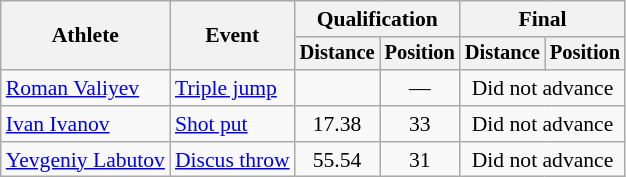<table class=wikitable style="font-size:90%">
<tr>
<th rowspan="2">Athlete</th>
<th rowspan="2">Event</th>
<th colspan="2">Qualification</th>
<th colspan="2">Final</th>
</tr>
<tr style="font-size:95%">
<th>Distance</th>
<th>Position</th>
<th>Distance</th>
<th>Position</th>
</tr>
<tr align=center>
<td align=left><a href='#'>Roman Valiyev</a></td>
<td align=left><a href='#'>Triple jump</a></td>
<td></td>
<td>—</td>
<td colspan=2>Did not advance</td>
</tr>
<tr align=center>
<td align=left><a href='#'>Ivan Ivanov</a></td>
<td align=left><a href='#'>Shot put</a></td>
<td>17.38</td>
<td>33</td>
<td colspan=2>Did not advance</td>
</tr>
<tr align=center>
<td align=left><a href='#'>Yevgeniy Labutov</a></td>
<td align=left><a href='#'>Discus throw</a></td>
<td>55.54</td>
<td>31</td>
<td colspan=2>Did not advance</td>
</tr>
</table>
